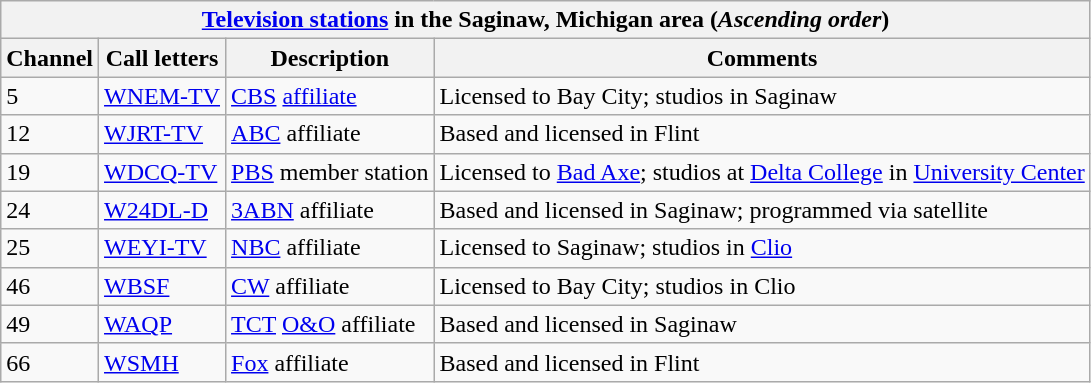<table class="wikitable">
<tr>
<th style="text-align:center;" colspan="6"><a href='#'>Television stations</a> in the Saginaw, Michigan area (<em>Ascending order</em>)</th>
</tr>
<tr>
<th>Channel</th>
<th>Call letters</th>
<th>Description</th>
<th>Comments</th>
</tr>
<tr>
<td>5</td>
<td><a href='#'>WNEM-TV</a></td>
<td><a href='#'>CBS</a> <a href='#'>affiliate</a></td>
<td>Licensed to Bay City; studios in Saginaw</td>
</tr>
<tr>
<td>12</td>
<td><a href='#'>WJRT-TV</a></td>
<td><a href='#'>ABC</a> affiliate</td>
<td>Based and licensed in Flint</td>
</tr>
<tr>
<td>19</td>
<td><a href='#'>WDCQ-TV</a></td>
<td><a href='#'>PBS</a> member station</td>
<td>Licensed to <a href='#'>Bad Axe</a>; studios at <a href='#'>Delta College</a> in <a href='#'>University Center</a></td>
</tr>
<tr>
<td>24</td>
<td><a href='#'>W24DL-D</a></td>
<td><a href='#'>3ABN</a> affiliate</td>
<td>Based and licensed in Saginaw; programmed via satellite</td>
</tr>
<tr>
<td>25</td>
<td><a href='#'>WEYI-TV</a></td>
<td><a href='#'>NBC</a> affiliate</td>
<td>Licensed to Saginaw; studios in <a href='#'>Clio</a></td>
</tr>
<tr>
<td>46</td>
<td><a href='#'>WBSF</a></td>
<td><a href='#'>CW</a> affiliate</td>
<td>Licensed to Bay City; studios in Clio</td>
</tr>
<tr>
<td>49</td>
<td><a href='#'>WAQP</a></td>
<td><a href='#'>TCT</a> <a href='#'>O&O</a> affiliate</td>
<td>Based and licensed in Saginaw</td>
</tr>
<tr>
<td>66</td>
<td><a href='#'>WSMH</a></td>
<td><a href='#'>Fox</a> affiliate</td>
<td>Based and licensed in Flint</td>
</tr>
</table>
